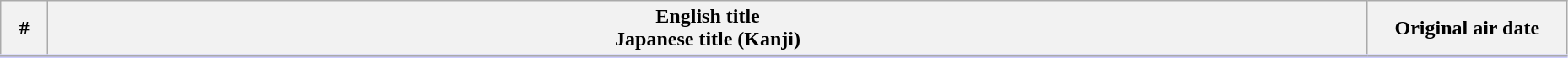<table class="wikitable" width="98%">
<tr style="border-bottom: 3px solid #CCF">
<th width="30">#</th>
<th>English title <br> Japanese title (Kanji)</th>
<th width="150">Original air date</th>
</tr>
<tr>
</tr>
</table>
